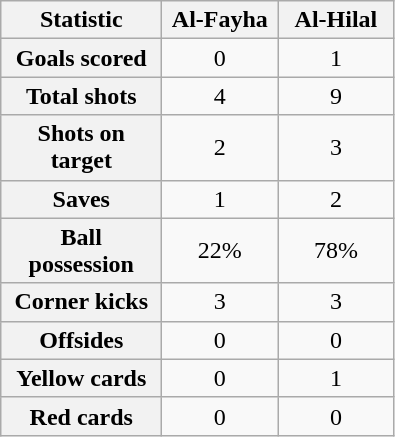<table class="wikitable plainrowheaders" style="text-align:center">
<tr>
<th scope=col width=100>Statistic</th>
<th scope=col width=70>Al-Fayha</th>
<th scope=col width=70>Al-Hilal</th>
</tr>
<tr>
<th scope=row>Goals scored</th>
<td>0</td>
<td>1</td>
</tr>
<tr>
<th scope=row>Total shots</th>
<td>4</td>
<td>9</td>
</tr>
<tr>
<th scope=row>Shots on target</th>
<td>2</td>
<td>3</td>
</tr>
<tr>
<th scope=row>Saves</th>
<td>1</td>
<td>2</td>
</tr>
<tr>
<th scope=row>Ball possession</th>
<td>22%</td>
<td>78%</td>
</tr>
<tr>
<th scope=row>Corner kicks</th>
<td>3</td>
<td>3</td>
</tr>
<tr>
<th scope=row>Offsides</th>
<td>0</td>
<td>0</td>
</tr>
<tr>
<th scope=row>Yellow cards</th>
<td>0</td>
<td>1</td>
</tr>
<tr>
<th scope=row>Red cards</th>
<td>0</td>
<td>0</td>
</tr>
</table>
